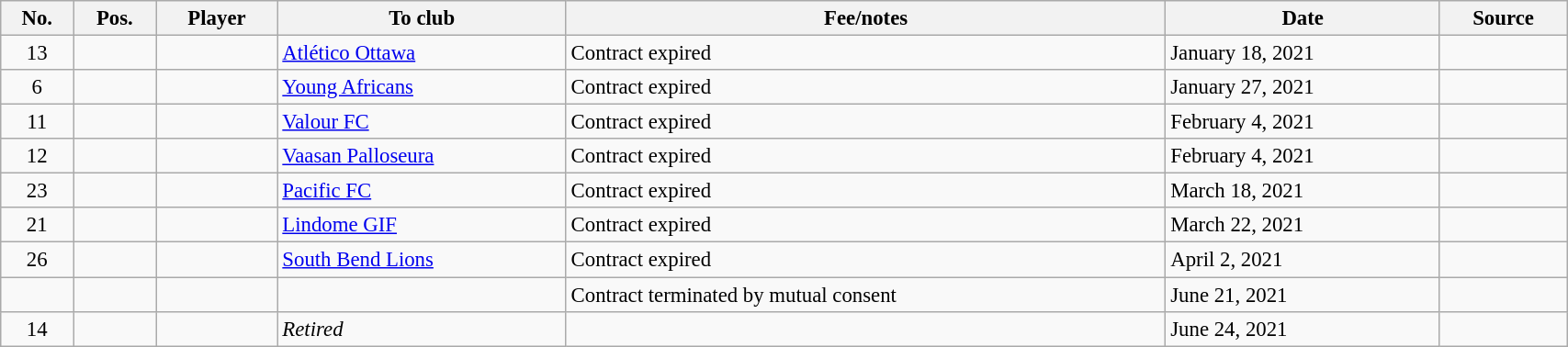<table class="wikitable sortable" style="width:90%; font-size:95%;">
<tr>
<th>No.</th>
<th>Pos.</th>
<th>Player</th>
<th>To club</th>
<th>Fee/notes</th>
<th>Date</th>
<th>Source</th>
</tr>
<tr>
<td align=center>13</td>
<td align=center></td>
<td></td>
<td> <a href='#'>Atlético Ottawa</a></td>
<td>Contract expired</td>
<td>January 18, 2021</td>
<td></td>
</tr>
<tr>
<td align=center>6</td>
<td align=center></td>
<td></td>
<td> <a href='#'>Young Africans</a></td>
<td>Contract expired</td>
<td>January 27, 2021</td>
<td></td>
</tr>
<tr>
<td align=center>11</td>
<td align=center></td>
<td></td>
<td> <a href='#'>Valour FC</a></td>
<td>Contract expired</td>
<td>February 4, 2021</td>
<td></td>
</tr>
<tr>
<td align=center>12</td>
<td align=center></td>
<td></td>
<td> <a href='#'>Vaasan Palloseura</a></td>
<td>Contract expired</td>
<td>February 4, 2021</td>
<td></td>
</tr>
<tr>
<td align=center>23</td>
<td align=center></td>
<td></td>
<td> <a href='#'>Pacific FC</a></td>
<td>Contract expired</td>
<td>March 18, 2021</td>
<td></td>
</tr>
<tr>
<td align=center>21</td>
<td align=center></td>
<td></td>
<td> <a href='#'>Lindome GIF</a></td>
<td>Contract expired</td>
<td>March 22, 2021</td>
<td></td>
</tr>
<tr>
<td align=center>26</td>
<td align=center></td>
<td></td>
<td> <a href='#'>South Bend Lions</a></td>
<td>Contract expired</td>
<td>April 2, 2021</td>
<td></td>
</tr>
<tr>
<td align=center></td>
<td align=center></td>
<td></td>
<td></td>
<td>Contract terminated by mutual consent</td>
<td>June 21, 2021</td>
<td></td>
</tr>
<tr>
<td align=center>14</td>
<td align=center></td>
<td></td>
<td><em>Retired</em></td>
<td></td>
<td>June 24, 2021</td>
<td></td>
</tr>
</table>
